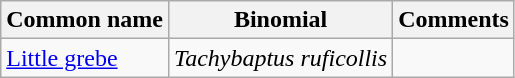<table class="wikitable">
<tr>
<th>Common name</th>
<th>Binomial</th>
<th>Comments</th>
</tr>
<tr>
<td><a href='#'>Little grebe</a></td>
<td><em>Tachybaptus ruficollis</em></td>
<td></td>
</tr>
</table>
